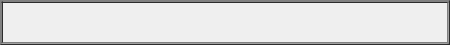<table border="1" cellpadding="2" cellspacing="0" align="right" width="300px">
<tr>
<td style="background:#efefef;" align="center" colspan=2><br><table border="0" cellpadding="2" cellspacing="0">
<tr>
<td align="center" width="140px"></td>
</tr>
</table>
</td>
</tr>
<tr>
</tr>
</table>
